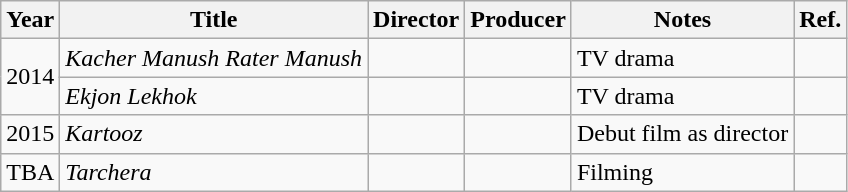<table class="wikitable">
<tr>
<th>Year</th>
<th>Title</th>
<th>Director</th>
<th>Producer</th>
<th>Notes</th>
<th>Ref.</th>
</tr>
<tr>
<td rowspan="2">2014</td>
<td><em>Kacher Manush Rater Manush</em></td>
<td></td>
<td></td>
<td>TV drama</td>
<td></td>
</tr>
<tr>
<td><em>Ekjon Lekhok</em></td>
<td></td>
<td></td>
<td>TV drama</td>
<td></td>
</tr>
<tr>
<td>2015</td>
<td><em>Kartooz</em></td>
<td></td>
<td></td>
<td>Debut film as director</td>
<td></td>
</tr>
<tr>
<td>TBA</td>
<td><em>Tarchera</em></td>
<td></td>
<td></td>
<td>Filming</td>
<td></td>
</tr>
</table>
